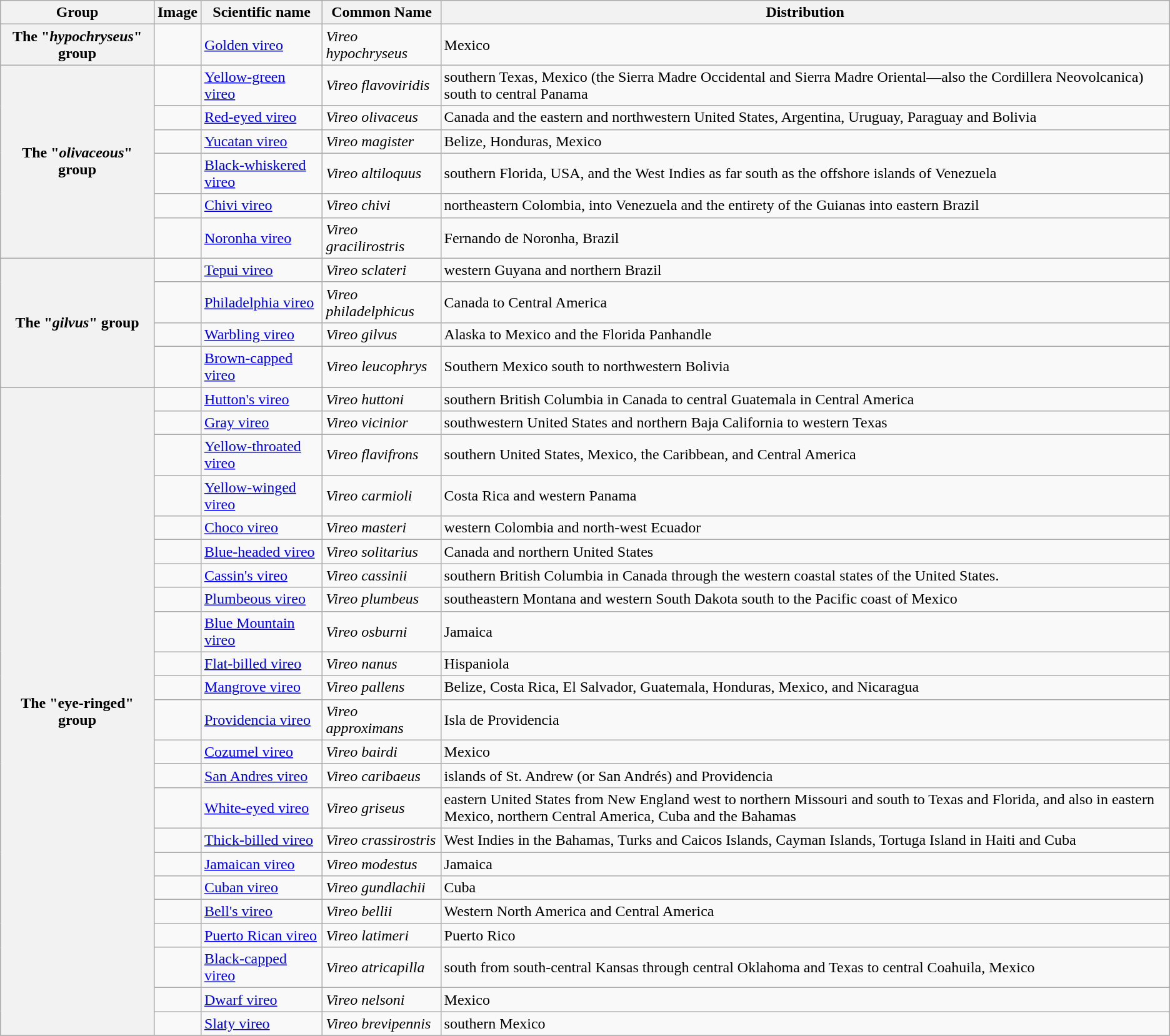<table class="wikitable sortable">
<tr>
<th>Group</th>
<th>Image</th>
<th>Scientific name</th>
<th>Common Name</th>
<th>Distribution</th>
</tr>
<tr>
<th rowspan="1" style="text-align:center;">The "<em>hypochryseus</em>" group</th>
<td></td>
<td><a href='#'>Golden vireo</a></td>
<td><em>Vireo hypochryseus</em></td>
<td>Mexico</td>
</tr>
<tr>
<th rowspan="6" style="text-align:center;">The "<em>olivaceous</em>" group</th>
<td></td>
<td><a href='#'>Yellow-green vireo</a></td>
<td><em>Vireo flavoviridis</em></td>
<td>southern Texas,  Mexico (the Sierra Madre Occidental and Sierra Madre Oriental—also the Cordillera Neovolcanica) south to central Panama</td>
</tr>
<tr>
<td></td>
<td><a href='#'>Red-eyed vireo</a></td>
<td><em>Vireo olivaceus</em></td>
<td>Canada and the eastern and northwestern United States, Argentina, Uruguay, Paraguay and Bolivia</td>
</tr>
<tr>
<td></td>
<td><a href='#'>Yucatan vireo</a></td>
<td><em>Vireo magister</em></td>
<td>Belize, Honduras, Mexico</td>
</tr>
<tr>
<td></td>
<td><a href='#'>Black-whiskered vireo</a></td>
<td><em>Vireo altiloquus</em></td>
<td>southern Florida, USA, and the West Indies as far south as the offshore islands of Venezuela</td>
</tr>
<tr>
<td></td>
<td><a href='#'>Chivi vireo</a></td>
<td><em>Vireo chivi</em></td>
<td>northeastern Colombia, into Venezuela and the entirety of the Guianas into eastern Brazil</td>
</tr>
<tr>
<td></td>
<td><a href='#'>Noronha vireo</a></td>
<td><em>Vireo gracilirostris</em></td>
<td>Fernando de Noronha, Brazil</td>
</tr>
<tr>
<th rowspan="4" style="text-align:center;">The "<em>gilvus</em>" group</th>
<td></td>
<td><a href='#'>Tepui vireo</a></td>
<td><em>Vireo sclateri</em></td>
<td>western Guyana and northern Brazil</td>
</tr>
<tr>
<td></td>
<td><a href='#'>Philadelphia vireo</a></td>
<td><em>Vireo philadelphicus</em></td>
<td>Canada to Central America</td>
</tr>
<tr>
<td></td>
<td><a href='#'>Warbling vireo</a></td>
<td><em>Vireo gilvus</em></td>
<td>Alaska to Mexico and the Florida Panhandle</td>
</tr>
<tr>
<td></td>
<td><a href='#'>Brown-capped vireo</a></td>
<td><em>Vireo leucophrys</em></td>
<td>Southern Mexico south to northwestern Bolivia</td>
</tr>
<tr>
<th rowspan="23" style="text-align:center;">The "eye-ringed" group</th>
<td></td>
<td><a href='#'>Hutton's vireo</a></td>
<td><em>Vireo huttoni</em></td>
<td>southern British Columbia in Canada to central Guatemala in Central America</td>
</tr>
<tr>
<td></td>
<td><a href='#'>Gray vireo</a></td>
<td><em>Vireo vicinior</em></td>
<td>southwestern United States and northern Baja California to western Texas</td>
</tr>
<tr>
<td></td>
<td><a href='#'>Yellow-throated vireo</a></td>
<td><em>Vireo flavifrons</em></td>
<td>southern United States, Mexico, the Caribbean, and Central America</td>
</tr>
<tr>
<td></td>
<td><a href='#'>Yellow-winged vireo</a></td>
<td><em>Vireo carmioli</em></td>
<td>Costa Rica and western Panama</td>
</tr>
<tr>
<td></td>
<td><a href='#'>Choco vireo</a></td>
<td><em>Vireo masteri</em></td>
<td>western Colombia and north-west Ecuador</td>
</tr>
<tr>
<td></td>
<td><a href='#'>Blue-headed vireo</a></td>
<td><em>Vireo solitarius</em></td>
<td>Canada and northern United States</td>
</tr>
<tr>
<td></td>
<td><a href='#'>Cassin's vireo</a></td>
<td><em>Vireo cassinii</em></td>
<td>southern British Columbia in Canada through the western coastal states of the United States.</td>
</tr>
<tr>
<td></td>
<td><a href='#'>Plumbeous vireo</a></td>
<td><em>Vireo plumbeus</em></td>
<td>southeastern Montana and western South Dakota south to the Pacific coast of Mexico</td>
</tr>
<tr>
<td></td>
<td><a href='#'>Blue Mountain vireo</a></td>
<td><em>Vireo osburni</em></td>
<td>Jamaica</td>
</tr>
<tr>
<td></td>
<td><a href='#'>Flat-billed vireo</a></td>
<td><em>Vireo nanus</em></td>
<td>Hispaniola</td>
</tr>
<tr>
<td></td>
<td><a href='#'>Mangrove vireo</a></td>
<td><em>Vireo pallens</em></td>
<td>Belize, Costa Rica, El Salvador, Guatemala, Honduras, Mexico, and Nicaragua</td>
</tr>
<tr>
<td></td>
<td><a href='#'>Providencia vireo</a></td>
<td><em>Vireo approximans</em></td>
<td>Isla de Providencia</td>
</tr>
<tr>
<td></td>
<td><a href='#'>Cozumel vireo</a></td>
<td><em>Vireo bairdi</em></td>
<td>Mexico</td>
</tr>
<tr>
<td></td>
<td><a href='#'>San Andres vireo</a></td>
<td><em>Vireo caribaeus</em></td>
<td>islands of St. Andrew (or San Andrés) and Providencia</td>
</tr>
<tr>
<td></td>
<td><a href='#'>White-eyed vireo</a></td>
<td><em>Vireo griseus</em></td>
<td>eastern United States from New England west to northern Missouri and south to Texas and Florida, and also in eastern Mexico, northern Central America, Cuba and the Bahamas</td>
</tr>
<tr>
<td></td>
<td><a href='#'>Thick-billed vireo</a></td>
<td><em>Vireo crassirostris</em></td>
<td>West Indies in the Bahamas, Turks and Caicos Islands, Cayman Islands, Tortuga Island in Haiti and  Cuba</td>
</tr>
<tr>
<td></td>
<td><a href='#'>Jamaican vireo</a></td>
<td><em>Vireo modestus</em></td>
<td>Jamaica</td>
</tr>
<tr>
<td></td>
<td><a href='#'>Cuban vireo</a></td>
<td><em>Vireo gundlachii</em></td>
<td>Cuba</td>
</tr>
<tr>
<td></td>
<td><a href='#'>Bell's vireo</a></td>
<td><em>Vireo bellii</em></td>
<td>Western North America and Central America</td>
</tr>
<tr>
<td></td>
<td><a href='#'>Puerto Rican vireo</a></td>
<td><em>Vireo latimeri</em></td>
<td>Puerto Rico</td>
</tr>
<tr>
<td></td>
<td><a href='#'>Black-capped vireo</a></td>
<td><em>Vireo atricapilla</em></td>
<td>south from south-central Kansas through central Oklahoma and Texas to central Coahuila, Mexico</td>
</tr>
<tr>
<td></td>
<td><a href='#'>Dwarf vireo</a></td>
<td><em>Vireo nelsoni</em></td>
<td>Mexico</td>
</tr>
<tr>
<td></td>
<td><a href='#'>Slaty vireo</a></td>
<td><em>Vireo brevipennis</em></td>
<td>southern Mexico</td>
</tr>
<tr>
</tr>
</table>
